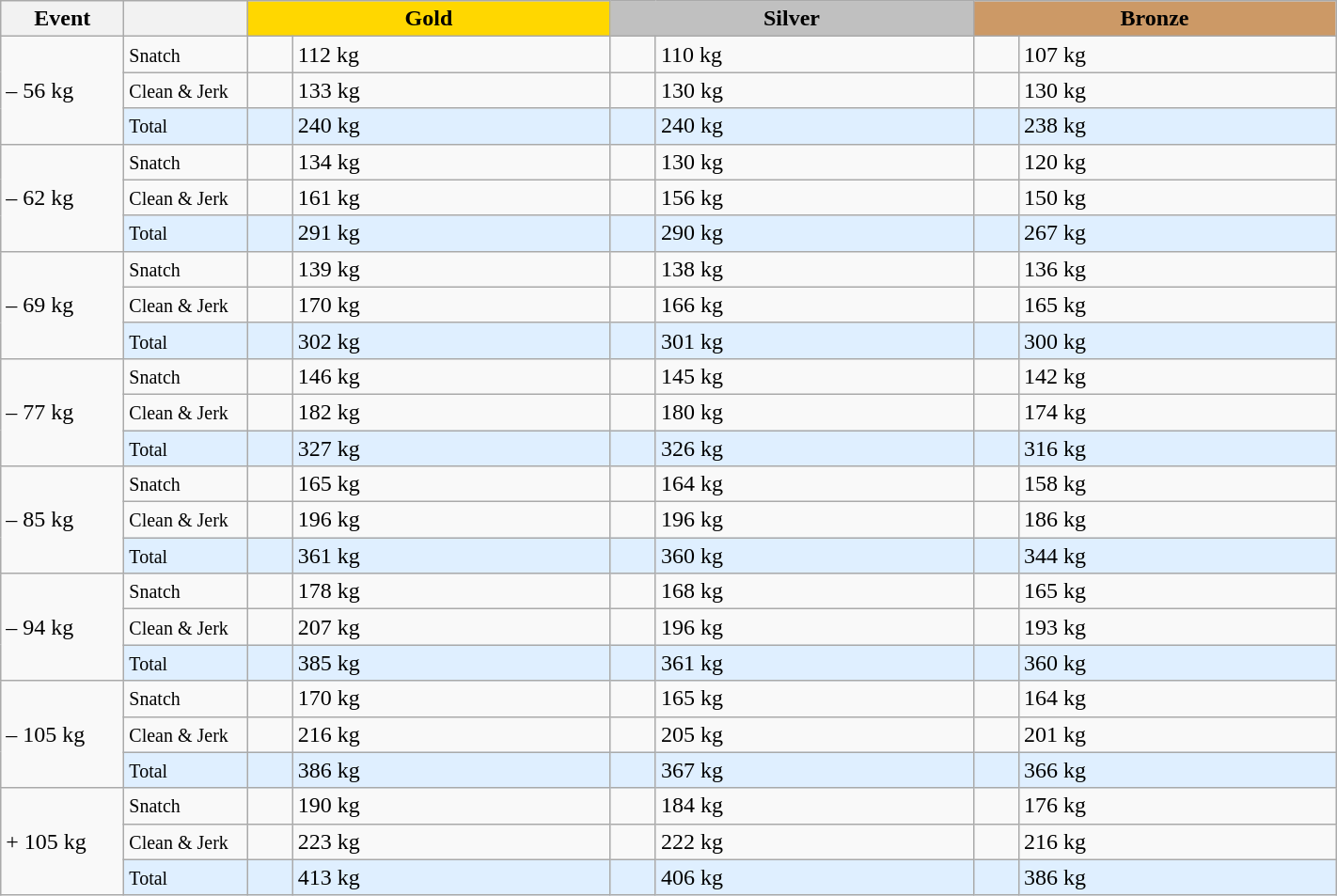<table class="wikitable">
<tr>
<th width=80>Event</th>
<th width=80></th>
<td bgcolor=gold align="center" colspan=2 width=250><strong>Gold</strong></td>
<td bgcolor=silver align="center" colspan=2 width=250><strong>Silver</strong></td>
<td bgcolor=#cc9966 colspan=2 align="center" width=250><strong>Bronze</strong></td>
</tr>
<tr>
<td rowspan=3>– 56 kg</td>
<td><small>Snatch</small></td>
<td></td>
<td>112 kg</td>
<td></td>
<td>110 kg</td>
<td></td>
<td>107 kg</td>
</tr>
<tr>
<td><small>Clean & Jerk</small></td>
<td></td>
<td>133 kg</td>
<td></td>
<td>130 kg</td>
<td></td>
<td>130 kg</td>
</tr>
<tr bgcolor=#dfefff>
<td><small>Total</small></td>
<td></td>
<td>240 kg</td>
<td></td>
<td>240 kg</td>
<td></td>
<td>238 kg</td>
</tr>
<tr>
<td rowspan=3>– 62 kg</td>
<td><small>Snatch</small></td>
<td></td>
<td>134 kg</td>
<td></td>
<td>130 kg</td>
<td></td>
<td>120 kg</td>
</tr>
<tr>
<td><small>Clean & Jerk</small></td>
<td></td>
<td>161 kg</td>
<td></td>
<td>156 kg</td>
<td></td>
<td>150 kg</td>
</tr>
<tr bgcolor=#dfefff>
<td><small>Total</small></td>
<td></td>
<td>291 kg</td>
<td></td>
<td>290 kg</td>
<td></td>
<td>267 kg</td>
</tr>
<tr>
<td rowspan=3>– 69 kg</td>
<td><small>Snatch</small></td>
<td></td>
<td>139 kg</td>
<td></td>
<td>138 kg</td>
<td></td>
<td>136 kg</td>
</tr>
<tr>
<td><small>Clean & Jerk</small></td>
<td></td>
<td>170 kg</td>
<td></td>
<td>166 kg</td>
<td></td>
<td>165 kg</td>
</tr>
<tr bgcolor=#dfefff>
<td><small>Total</small></td>
<td></td>
<td>302 kg</td>
<td></td>
<td>301 kg</td>
<td></td>
<td>300 kg</td>
</tr>
<tr>
<td rowspan=3>– 77 kg</td>
<td><small>Snatch</small></td>
<td></td>
<td>146 kg</td>
<td></td>
<td>145 kg</td>
<td></td>
<td>142 kg</td>
</tr>
<tr>
<td><small>Clean & Jerk</small></td>
<td></td>
<td>182 kg</td>
<td></td>
<td>180 kg</td>
<td></td>
<td>174 kg</td>
</tr>
<tr bgcolor=#dfefff>
<td><small>Total</small></td>
<td></td>
<td>327 kg</td>
<td></td>
<td>326 kg</td>
<td></td>
<td>316 kg</td>
</tr>
<tr>
<td rowspan=3>– 85 kg</td>
<td><small>Snatch</small></td>
<td></td>
<td>165 kg</td>
<td></td>
<td>164 kg</td>
<td></td>
<td>158 kg</td>
</tr>
<tr>
<td><small>Clean & Jerk</small></td>
<td></td>
<td>196 kg</td>
<td></td>
<td>196 kg</td>
<td></td>
<td>186 kg</td>
</tr>
<tr bgcolor=#dfefff>
<td><small>Total</small></td>
<td></td>
<td>361 kg</td>
<td></td>
<td>360 kg</td>
<td></td>
<td>344 kg</td>
</tr>
<tr>
<td rowspan=3>– 94 kg</td>
<td><small>Snatch</small></td>
<td></td>
<td>178 kg</td>
<td></td>
<td>168 kg</td>
<td></td>
<td>165 kg</td>
</tr>
<tr>
<td><small>Clean & Jerk</small></td>
<td></td>
<td>207 kg</td>
<td></td>
<td>196 kg</td>
<td></td>
<td>193 kg</td>
</tr>
<tr bgcolor=#dfefff>
<td><small>Total</small></td>
<td></td>
<td>385 kg</td>
<td></td>
<td>361 kg</td>
<td></td>
<td>360 kg</td>
</tr>
<tr>
<td rowspan=3>– 105 kg</td>
<td><small>Snatch</small></td>
<td></td>
<td>170 kg</td>
<td></td>
<td>165 kg</td>
<td></td>
<td>164 kg</td>
</tr>
<tr>
<td><small>Clean & Jerk</small></td>
<td></td>
<td>216 kg</td>
<td></td>
<td>205 kg</td>
<td></td>
<td>201 kg</td>
</tr>
<tr bgcolor=#dfefff>
<td><small>Total</small></td>
<td></td>
<td>386 kg</td>
<td></td>
<td>367 kg</td>
<td></td>
<td>366 kg</td>
</tr>
<tr>
<td rowspan=3>+ 105 kg</td>
<td><small>Snatch</small></td>
<td></td>
<td>190 kg</td>
<td></td>
<td>184 kg</td>
<td></td>
<td>176 kg</td>
</tr>
<tr>
<td><small>Clean & Jerk</small></td>
<td></td>
<td>223 kg</td>
<td></td>
<td>222 kg</td>
<td></td>
<td>216 kg</td>
</tr>
<tr bgcolor=#dfefff>
<td><small>Total</small></td>
<td></td>
<td>413 kg</td>
<td></td>
<td>406 kg</td>
<td></td>
<td>386 kg</td>
</tr>
</table>
